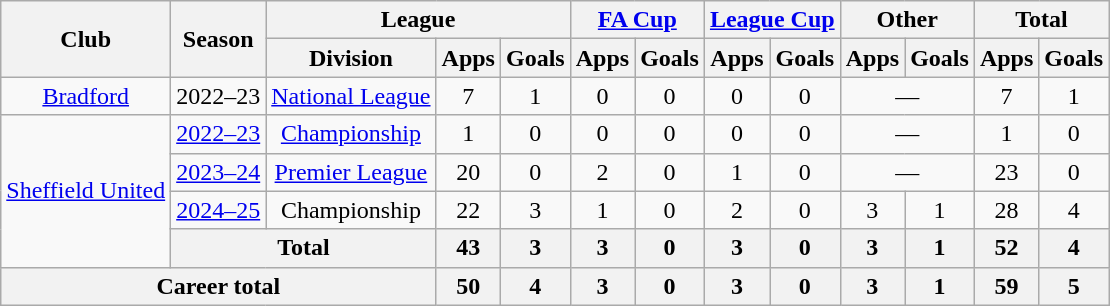<table class="wikitable" style="text-align: center">
<tr>
<th rowspan="2">Club</th>
<th rowspan="2">Season</th>
<th colspan="3">League</th>
<th colspan="2"><a href='#'>FA Cup</a></th>
<th colspan="2"><a href='#'>League Cup</a></th>
<th colspan="2">Other</th>
<th colspan="2">Total</th>
</tr>
<tr>
<th>Division</th>
<th>Apps</th>
<th>Goals</th>
<th>Apps</th>
<th>Goals</th>
<th>Apps</th>
<th>Goals</th>
<th>Apps</th>
<th>Goals</th>
<th>Apps</th>
<th>Goals</th>
</tr>
<tr>
<td><a href='#'>Bradford</a></td>
<td>2022–23</td>
<td><a href='#'>National League</a></td>
<td>7</td>
<td>1</td>
<td>0</td>
<td>0</td>
<td>0</td>
<td>0</td>
<td colspan="2">—</td>
<td>7</td>
<td>1</td>
</tr>
<tr>
<td rowspan="4"><a href='#'>Sheffield United</a></td>
<td><a href='#'>2022–23</a></td>
<td><a href='#'>Championship</a></td>
<td>1</td>
<td>0</td>
<td>0</td>
<td>0</td>
<td>0</td>
<td>0</td>
<td colspan="2">—</td>
<td>1</td>
<td>0</td>
</tr>
<tr>
<td><a href='#'>2023–24</a></td>
<td><a href='#'>Premier League</a></td>
<td>20</td>
<td>0</td>
<td>2</td>
<td>0</td>
<td>1</td>
<td>0</td>
<td colspan="2">—</td>
<td>23</td>
<td>0</td>
</tr>
<tr>
<td><a href='#'>2024–25</a></td>
<td>Championship</td>
<td>22</td>
<td>3</td>
<td>1</td>
<td>0</td>
<td>2</td>
<td>0</td>
<td>3</td>
<td>1</td>
<td>28</td>
<td>4</td>
</tr>
<tr>
<th colspan="2">Total</th>
<th>43</th>
<th>3</th>
<th>3</th>
<th>0</th>
<th>3</th>
<th>0</th>
<th>3</th>
<th>1</th>
<th>52</th>
<th>4</th>
</tr>
<tr>
<th colspan="3">Career total</th>
<th>50</th>
<th>4</th>
<th>3</th>
<th>0</th>
<th>3</th>
<th>0</th>
<th>3</th>
<th>1</th>
<th>59</th>
<th>5</th>
</tr>
</table>
